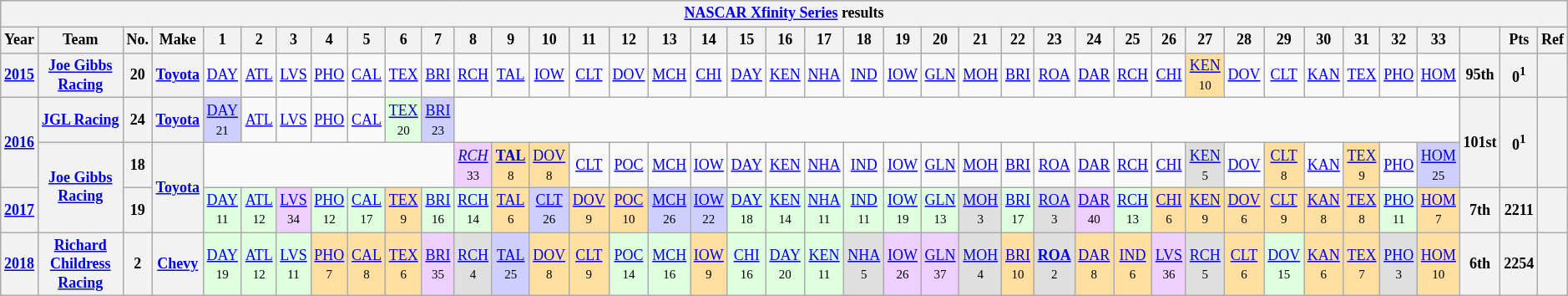<table class="wikitable" style="text-align:center; font-size:75%">
<tr>
<th colspan=42><a href='#'>NASCAR Xfinity Series</a> results</th>
</tr>
<tr>
<th>Year</th>
<th>Team</th>
<th>No.</th>
<th>Make</th>
<th>1</th>
<th>2</th>
<th>3</th>
<th>4</th>
<th>5</th>
<th>6</th>
<th>7</th>
<th>8</th>
<th>9</th>
<th>10</th>
<th>11</th>
<th>12</th>
<th>13</th>
<th>14</th>
<th>15</th>
<th>16</th>
<th>17</th>
<th>18</th>
<th>19</th>
<th>20</th>
<th>21</th>
<th>22</th>
<th>23</th>
<th>24</th>
<th>25</th>
<th>26</th>
<th>27</th>
<th>28</th>
<th>29</th>
<th>30</th>
<th>31</th>
<th>32</th>
<th>33</th>
<th></th>
<th>Pts</th>
<th>Ref</th>
</tr>
<tr>
<th><a href='#'>2015</a></th>
<th><a href='#'>Joe Gibbs Racing</a></th>
<th>20</th>
<th><a href='#'>Toyota</a></th>
<td><a href='#'>DAY</a></td>
<td><a href='#'>ATL</a></td>
<td><a href='#'>LVS</a></td>
<td><a href='#'>PHO</a></td>
<td><a href='#'>CAL</a></td>
<td><a href='#'>TEX</a></td>
<td><a href='#'>BRI</a></td>
<td><a href='#'>RCH</a></td>
<td><a href='#'>TAL</a></td>
<td><a href='#'>IOW</a></td>
<td><a href='#'>CLT</a></td>
<td><a href='#'>DOV</a></td>
<td><a href='#'>MCH</a></td>
<td><a href='#'>CHI</a></td>
<td><a href='#'>DAY</a></td>
<td><a href='#'>KEN</a></td>
<td><a href='#'>NHA</a></td>
<td><a href='#'>IND</a></td>
<td><a href='#'>IOW</a></td>
<td><a href='#'>GLN</a></td>
<td><a href='#'>MOH</a></td>
<td><a href='#'>BRI</a></td>
<td><a href='#'>ROA</a></td>
<td><a href='#'>DAR</a></td>
<td><a href='#'>RCH</a></td>
<td><a href='#'>CHI</a></td>
<td style="background:#FFDF9F;"><a href='#'>KEN</a><br><small>10</small></td>
<td><a href='#'>DOV</a></td>
<td><a href='#'>CLT</a></td>
<td><a href='#'>KAN</a></td>
<td><a href='#'>TEX</a></td>
<td><a href='#'>PHO</a></td>
<td><a href='#'>HOM</a></td>
<th>95th</th>
<th>0<sup>1</sup></th>
<th></th>
</tr>
<tr>
<th rowspan=2><a href='#'>2016</a></th>
<th><a href='#'>JGL Racing</a></th>
<th>24</th>
<th><a href='#'>Toyota</a></th>
<td style="background:#CFCFFF;"><a href='#'>DAY</a><br><small>21</small></td>
<td><a href='#'>ATL</a></td>
<td><a href='#'>LVS</a></td>
<td><a href='#'>PHO</a></td>
<td><a href='#'>CAL</a></td>
<td style="background:#DFFFDF;"><a href='#'>TEX</a><br><small>20</small></td>
<td style="background:#CFCFFF;"><a href='#'>BRI</a><br><small>23</small></td>
<td colspan=26></td>
<th rowspan=2>101st</th>
<th rowspan=2>0<sup>1</sup></th>
<th rowspan=2></th>
</tr>
<tr>
<th rowspan=2><a href='#'>Joe Gibbs Racing</a></th>
<th>18</th>
<th rowspan=2><a href='#'>Toyota</a></th>
<td colspan=7></td>
<td style="background:#EFCFFF;"><em><a href='#'>RCH</a></em><br><small>33</small></td>
<td style="background:#FFDF9F;"><strong><a href='#'>TAL</a></strong><br><small>8</small></td>
<td style="background:#FFDF9F;"><a href='#'>DOV</a><br><small>8</small></td>
<td><a href='#'>CLT</a></td>
<td><a href='#'>POC</a></td>
<td><a href='#'>MCH</a></td>
<td><a href='#'>IOW</a></td>
<td><a href='#'>DAY</a></td>
<td><a href='#'>KEN</a></td>
<td><a href='#'>NHA</a></td>
<td><a href='#'>IND</a></td>
<td><a href='#'>IOW</a></td>
<td><a href='#'>GLN</a></td>
<td><a href='#'>MOH</a></td>
<td><a href='#'>BRI</a></td>
<td><a href='#'>ROA</a></td>
<td><a href='#'>DAR</a></td>
<td><a href='#'>RCH</a></td>
<td><a href='#'>CHI</a></td>
<td style="background:#DFDFDF;"><a href='#'>KEN</a><br><small>5</small></td>
<td><a href='#'>DOV</a></td>
<td style="background:#FFDF9F;"><a href='#'>CLT</a><br><small>8</small></td>
<td><a href='#'>KAN</a></td>
<td style="background:#FFDF9F;"><a href='#'>TEX</a><br><small>9</small></td>
<td><a href='#'>PHO</a></td>
<td style="background:#CFCFFF;"><a href='#'>HOM</a><br><small>25</small></td>
</tr>
<tr>
<th><a href='#'>2017</a></th>
<th>19</th>
<td style="background:#DFFFDF;"><a href='#'>DAY</a><br><small>11</small></td>
<td style="background:#DFFFDF;"><a href='#'>ATL</a><br><small>12</small></td>
<td style="background:#EFCFFF;"><a href='#'>LVS</a><br><small>34</small></td>
<td style="background:#DFFFDF;"><a href='#'>PHO</a><br><small>12</small></td>
<td style="background:#DFFFDF;"><a href='#'>CAL</a><br><small>17</small></td>
<td style="background:#FFDF9F;"><a href='#'>TEX</a><br><small>9</small></td>
<td style="background:#DFFFDF;"><a href='#'>BRI</a><br><small>16</small></td>
<td style="background:#DFFFDF;"><a href='#'>RCH</a><br><small>14</small></td>
<td style="background:#FFDF9F;"><a href='#'>TAL</a><br><small>6</small></td>
<td style="background:#CFCFFF;"><a href='#'>CLT</a><br><small>26</small></td>
<td style="background:#FFDF9F;"><a href='#'>DOV</a><br><small>9</small></td>
<td style="background:#FFDF9F;"><a href='#'>POC</a><br><small>10</small></td>
<td style="background:#CFCFFF;"><a href='#'>MCH</a><br><small>26</small></td>
<td style="background:#CFCFFF;"><a href='#'>IOW</a><br><small>22</small></td>
<td style="background:#DFFFDF;"><a href='#'>DAY</a><br><small>18</small></td>
<td style="background:#DFFFDF;"><a href='#'>KEN</a><br><small>14</small></td>
<td style="background:#DFFFDF;"><a href='#'>NHA</a><br><small>11</small></td>
<td style="background:#DFFFDF;"><a href='#'>IND</a><br><small>11</small></td>
<td style="background:#DFFFDF;"><a href='#'>IOW</a><br><small>19</small></td>
<td style="background:#DFFFDF;"><a href='#'>GLN</a><br><small>13</small></td>
<td style="background:#DFDFDF;"><a href='#'>MOH</a><br><small>3</small></td>
<td style="background:#DFFFDF;"><a href='#'>BRI</a><br><small>17</small></td>
<td style="background:#DFDFDF;"><a href='#'>ROA</a><br><small>3</small></td>
<td style="background:#EFCFFF;"><a href='#'>DAR</a><br><small>40</small></td>
<td style="background:#DFFFDF;"><a href='#'>RCH</a><br><small>13</small></td>
<td style="background:#FFDF9F;"><a href='#'>CHI</a><br><small>6</small></td>
<td style="background:#FFDF9F;"><a href='#'>KEN</a><br><small>9</small></td>
<td style="background:#FFDF9F;"><a href='#'>DOV</a><br><small>6</small></td>
<td style="background:#FFDF9F;"><a href='#'>CLT</a><br><small>9</small></td>
<td style="background:#FFDF9F;"><a href='#'>KAN</a><br><small>8</small></td>
<td style="background:#FFDF9F;"><a href='#'>TEX</a><br><small>8</small></td>
<td style="background:#DFFFDF;"><a href='#'>PHO</a><br><small>11</small></td>
<td style="background:#FFDF9F;"><a href='#'>HOM</a><br><small>7</small></td>
<th>7th</th>
<th>2211</th>
<th></th>
</tr>
<tr>
<th><a href='#'>2018</a></th>
<th><a href='#'>Richard Childress Racing</a></th>
<th>2</th>
<th><a href='#'>Chevy</a></th>
<td style="background:#DFFFDF;"><a href='#'>DAY</a><br><small>19</small></td>
<td style="background:#DFFFDF;"><a href='#'>ATL</a><br><small>12</small></td>
<td style="background:#DFFFDF;"><a href='#'>LVS</a><br><small>11</small></td>
<td style="background:#FFDF9F;"><a href='#'>PHO</a><br><small>7</small></td>
<td style="background:#FFDF9F;"><a href='#'>CAL</a><br><small>8</small></td>
<td style="background:#FFDF9F;"><a href='#'>TEX</a><br><small>6</small></td>
<td style="background:#EFCFFF;"><a href='#'>BRI</a><br><small>35</small></td>
<td style="background:#DFDFDF;"><a href='#'>RCH</a><br><small>4</small></td>
<td style="background:#CFCFFF;"><a href='#'>TAL</a><br><small>25</small></td>
<td style="background:#FFDF9F;"><a href='#'>DOV</a><br><small>8</small></td>
<td style="background:#FFDF9F;"><a href='#'>CLT</a><br><small>9</small></td>
<td style="background:#DFFFDF;"><a href='#'>POC</a><br><small>14</small></td>
<td style="background:#DFFFDF;"><a href='#'>MCH</a><br><small>16</small></td>
<td style="background:#FFDF9F;"><a href='#'>IOW</a><br><small>9</small></td>
<td style="background:#DFFFDF;"><a href='#'>CHI</a><br><small>16</small></td>
<td style="background:#DFFFDF;"><a href='#'>DAY</a><br><small>20</small></td>
<td style="background:#DFFFDF;"><a href='#'>KEN</a><br><small>11</small></td>
<td style="background:#DFDFDF;"><a href='#'>NHA</a><br><small>5</small></td>
<td style="background:#EFCFFF;"><a href='#'>IOW</a><br><small>26</small></td>
<td style="background:#EFCFFF;"><a href='#'>GLN</a><br><small>37</small></td>
<td style="background:#DFDFDF;"><a href='#'>MOH</a><br><small>4</small></td>
<td style="background:#FFDF9F;"><a href='#'>BRI</a><br><small>10</small></td>
<td style="background:#DFDFDF;"><strong><a href='#'>ROA</a></strong><br><small>2</small></td>
<td style="background:#FFDF9F;"><a href='#'>DAR</a><br><small>8</small></td>
<td style="background:#FFDF9F;"><a href='#'>IND</a><br><small>6</small></td>
<td style="background:#EFCFFF;"><a href='#'>LVS</a><br><small>36</small></td>
<td style="background:#DFDFDF;"><a href='#'>RCH</a><br><small>5</small></td>
<td style="background:#FFDF9F;"><a href='#'>CLT</a><br><small>6</small></td>
<td style="background:#DFFFDF;"><a href='#'>DOV</a><br><small>15</small></td>
<td style="background:#FFDF9F;"><a href='#'>KAN</a><br><small>6</small></td>
<td style="background:#FFDF9F;"><a href='#'>TEX</a><br><small>7</small></td>
<td style="background:#DFDFDF;"><a href='#'>PHO</a><br><small>3</small></td>
<td style="background:#FFDF9F;"><a href='#'>HOM</a><br><small>10</small></td>
<th>6th</th>
<th>2254</th>
<th></th>
</tr>
</table>
